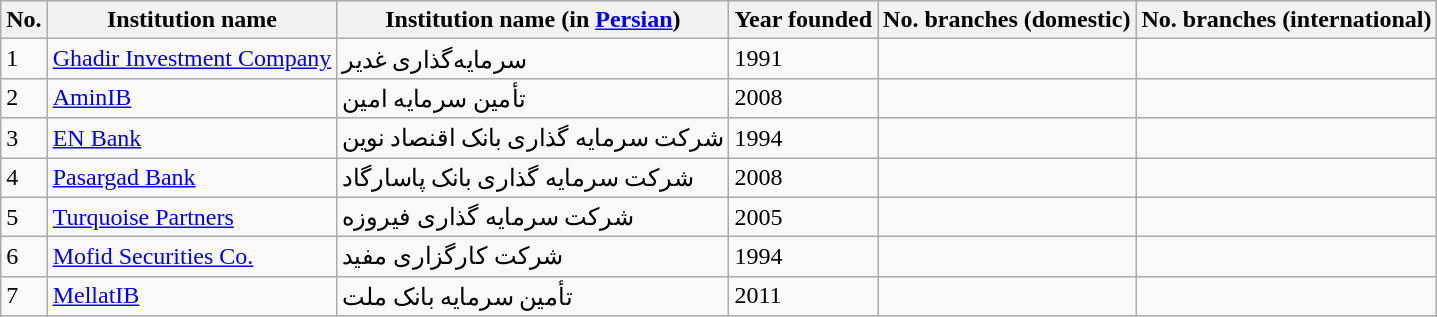<table class="wikitable sortable">
<tr style="vertical-align:middle;">
<th>No.</th>
<th>Institution name</th>
<th>Institution name (in <a href='#'>Persian</a>)</th>
<th>Year founded</th>
<th>No. branches (domestic)</th>
<th>No. branches (international)</th>
</tr>
<tr>
<td>1</td>
<td><a href='#'>Ghadir Investment Company</a></td>
<td>سرمایه‌گذاری غدیر</td>
<td>1991</td>
<td></td>
<td></td>
</tr>
<tr>
<td>2</td>
<td><a href='#'>AminIB</a></td>
<td>تأمین سرمایه امین</td>
<td>2008</td>
<td></td>
<td></td>
</tr>
<tr>
<td>3</td>
<td><a href='#'>EN Bank</a></td>
<td>شرکت سرمایه گذاری بانک اقنصاد نوین</td>
<td>1994</td>
<td></td>
<td></td>
</tr>
<tr>
<td>4</td>
<td><a href='#'>Pasargad Bank</a></td>
<td>شرکت سرمایه گذاری بانک پاسارگاد</td>
<td>2008</td>
<td></td>
<td></td>
</tr>
<tr>
<td>5</td>
<td><a href='#'>Turquoise Partners</a></td>
<td>شرکت سرمایه گذاری فیروزه</td>
<td>2005</td>
<td></td>
<td></td>
</tr>
<tr>
<td>6</td>
<td><a href='#'>Mofid Securities Co.</a></td>
<td>شرکت کارگزاری مفید</td>
<td>1994</td>
<td></td>
<td></td>
</tr>
<tr>
<td>7</td>
<td><a href='#'>MellatIB</a></td>
<td>تأمین سرمایه بانک ملت</td>
<td>2011</td>
<td></td>
<td></td>
</tr>
</table>
